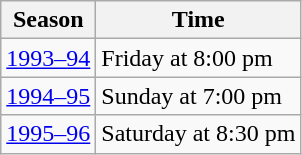<table class="wikitable">
<tr>
<th>Season</th>
<th>Time</th>
</tr>
<tr>
<td><a href='#'>1993–94</a></td>
<td>Friday at 8:00 pm</td>
</tr>
<tr>
<td><a href='#'>1994–95</a></td>
<td>Sunday at 7:00 pm</td>
</tr>
<tr>
<td><a href='#'>1995–96</a></td>
<td>Saturday at 8:30 pm</td>
</tr>
</table>
